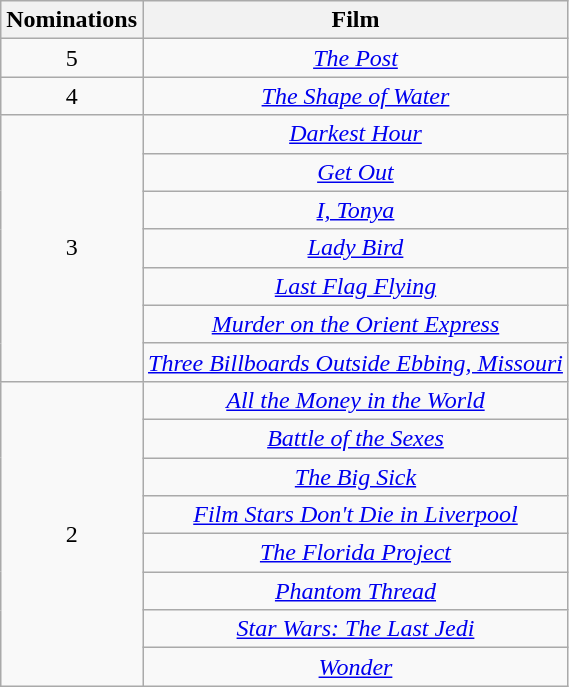<table class="wikitable plainrowheaders" style="text-align:center;">
<tr>
<th scope="col" style="width:55px;">Nominations</th>
<th scope="col" style="text-align:center;">Film</th>
</tr>
<tr>
<td rowspan="1" scope="row" style="text-align:center">5</td>
<td><em><a href='#'>The Post</a></em></td>
</tr>
<tr>
<td rowspan="1" scope="row" style="text-align:center">4</td>
<td><em><a href='#'>The Shape of Water</a></em></td>
</tr>
<tr>
<td scope=row rowspan=7 style="text-align:center;">3</td>
<td><em><a href='#'>Darkest Hour</a></em></td>
</tr>
<tr>
<td><em><a href='#'>Get Out</a></em></td>
</tr>
<tr>
<td><em><a href='#'>I, Tonya</a></em></td>
</tr>
<tr>
<td><em><a href='#'>Lady Bird</a></em></td>
</tr>
<tr>
<td><em><a href='#'>Last Flag Flying</a></em></td>
</tr>
<tr>
<td><em><a href='#'>Murder on the Orient Express</a></em></td>
</tr>
<tr>
<td><em><a href='#'>Three Billboards Outside Ebbing, Missouri</a></em></td>
</tr>
<tr>
<td scope=row rowspan=10 style="text-align:center;">2</td>
<td><em><a href='#'>All the Money in the World</a></em></td>
</tr>
<tr>
<td><em><a href='#'>Battle of the Sexes</a></em></td>
</tr>
<tr>
<td><em><a href='#'>The Big Sick</a></em></td>
</tr>
<tr>
<td><em><a href='#'>Film Stars Don't Die in Liverpool</a></em></td>
</tr>
<tr>
<td><em><a href='#'>The Florida Project</a></em></td>
</tr>
<tr>
<td><em><a href='#'>Phantom Thread</a></em></td>
</tr>
<tr>
<td><em><a href='#'>Star Wars: The Last Jedi</a></em></td>
</tr>
<tr>
<td><em><a href='#'>Wonder</a></em></td>
</tr>
</table>
